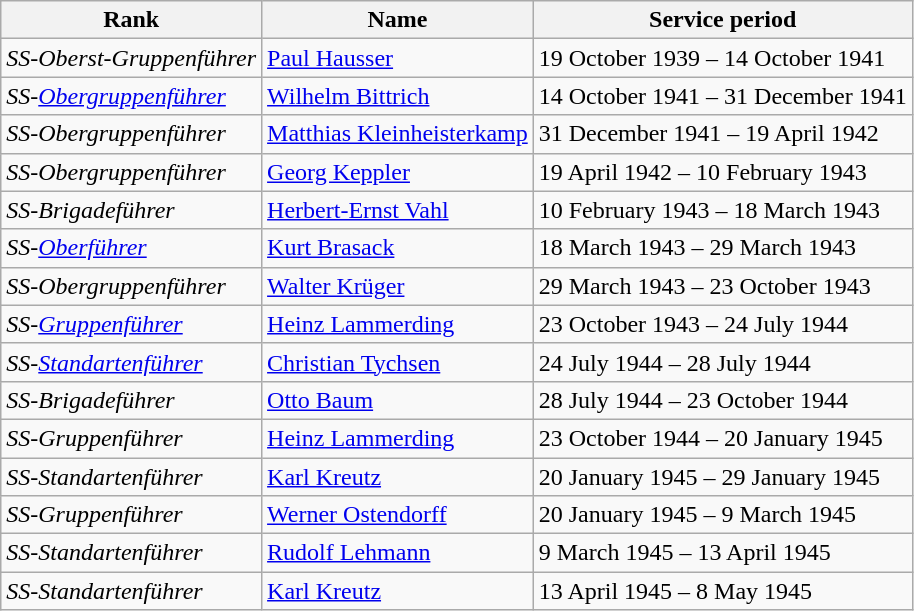<table class="wikitable">
<tr>
<th>Rank</th>
<th>Name</th>
<th>Service period</th>
</tr>
<tr>
<td><em>SS-Oberst-Gruppenführer</em></td>
<td><a href='#'>Paul Hausser</a></td>
<td>19 October 1939 – 14 October 1941</td>
</tr>
<tr>
<td><em>SS-<a href='#'>Obergruppenführer</a></em></td>
<td><a href='#'>Wilhelm Bittrich</a></td>
<td>14 October 1941 – 31 December 1941</td>
</tr>
<tr>
<td><em>SS-Obergruppenführer</em></td>
<td><a href='#'>Matthias Kleinheisterkamp</a></td>
<td>31 December 1941 – 19 April 1942</td>
</tr>
<tr>
<td><em>SS-Obergruppenführer</em></td>
<td><a href='#'>Georg Keppler</a></td>
<td>19 April 1942 – 10 February 1943</td>
</tr>
<tr>
<td><em>SS-Brigadeführer</em></td>
<td><a href='#'>Herbert-Ernst Vahl</a></td>
<td>10 February 1943 – 18 March 1943</td>
</tr>
<tr>
<td><em>SS-<a href='#'>Oberführer</a></em></td>
<td><a href='#'>Kurt Brasack</a></td>
<td>18 March 1943 – 29 March 1943</td>
</tr>
<tr>
<td><em>SS-Obergruppenführer</em></td>
<td><a href='#'>Walter Krüger</a></td>
<td>29 March 1943 – 23 October 1943</td>
</tr>
<tr>
<td><em>SS-<a href='#'>Gruppenführer</a></em></td>
<td><a href='#'>Heinz Lammerding</a></td>
<td>23 October 1943 – 24 July 1944</td>
</tr>
<tr>
<td><em>SS-<a href='#'>Standartenführer</a></em></td>
<td><a href='#'>Christian Tychsen</a></td>
<td>24 July 1944 – 28 July 1944</td>
</tr>
<tr>
<td><em>SS-Brigadeführer</em></td>
<td><a href='#'>Otto Baum</a></td>
<td>28 July 1944 – 23 October 1944</td>
</tr>
<tr>
<td><em>SS-Gruppenführer</em></td>
<td><a href='#'>Heinz Lammerding</a></td>
<td>23 October 1944 – 20 January 1945</td>
</tr>
<tr>
<td><em>SS-Standartenführer</em></td>
<td><a href='#'>Karl Kreutz</a></td>
<td>20 January 1945 – 29 January 1945</td>
</tr>
<tr>
<td><em>SS-Gruppenführer</em></td>
<td><a href='#'>Werner Ostendorff</a></td>
<td>20 January 1945 – 9 March 1945</td>
</tr>
<tr>
<td><em>SS-Standartenführer</em></td>
<td><a href='#'>Rudolf Lehmann</a></td>
<td>9 March 1945 – 13 April 1945</td>
</tr>
<tr>
<td><em>SS-Standartenführer</em></td>
<td><a href='#'>Karl Kreutz</a></td>
<td>13 April 1945 – 8 May 1945</td>
</tr>
</table>
